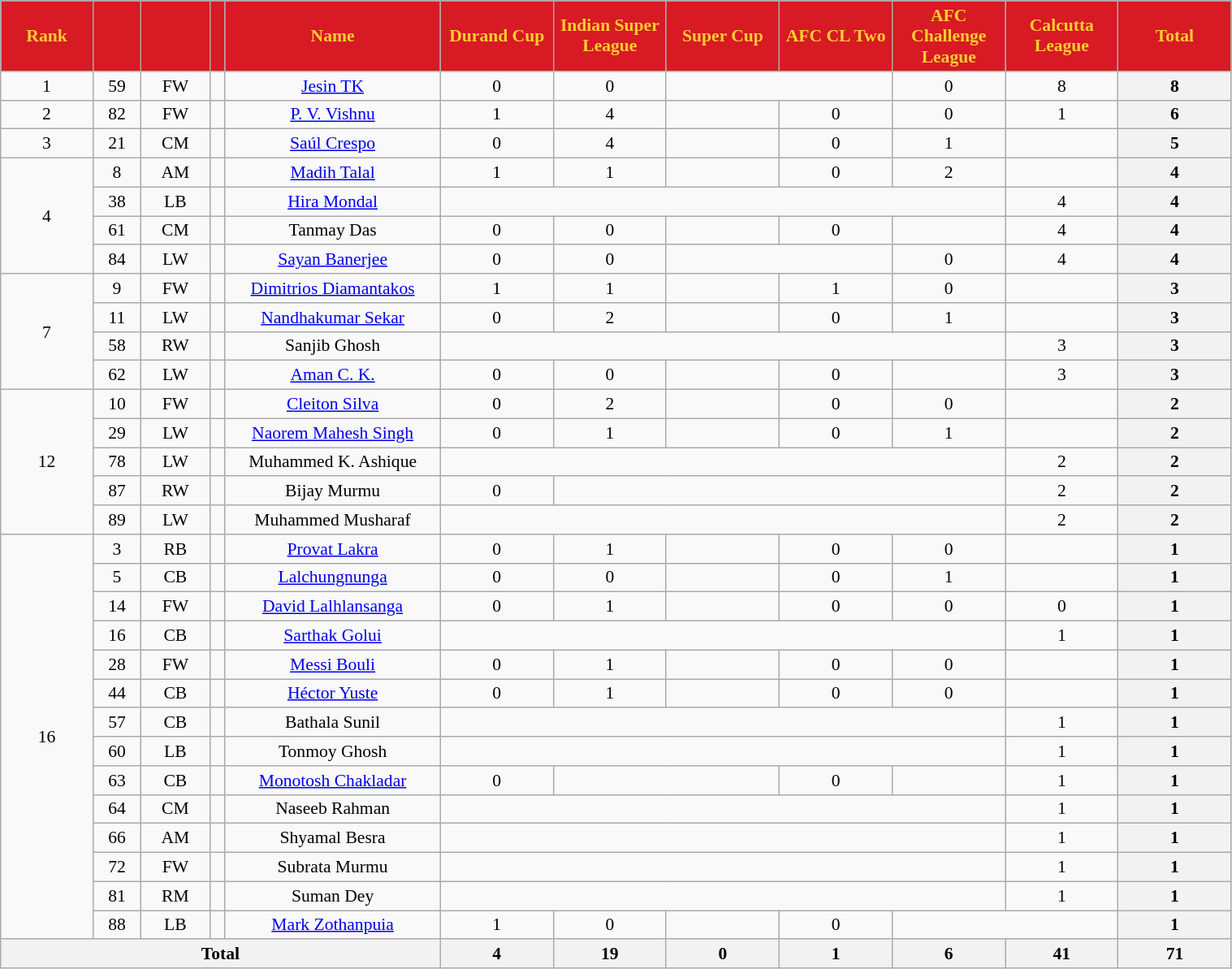<table class="wikitable" style="text-align:center; font-size:90%; width:80%;">
<tr>
<th style="background:#d71a23; color:#ffcd31; text-align:center;">Rank</th>
<th style="background:#d71a23; color:#ffcd31; text-align:center;"></th>
<th style="background:#d71a23; color:#ffcd31; text-align:center;"></th>
<th style="background:#d71a23; color:#ffcd31; text-align:center;"></th>
<th style="background:#d71a23; color:#ffcd31; text-align:center; width:170px;">Name</th>
<th style="background:#d71a23; color:#ffcd31; text-align:center; width:86px;">Durand Cup</th>
<th style="background:#d71a23; color:#ffcd31; text-align:center; width:86px;">Indian Super League</th>
<th style="background:#d71a23; color:#ffcd31; text-align:center; width:86px;">Super Cup</th>
<th style="background:#d71a23; color:#ffcd31; text-align:center; width:86px;">AFC CL Two</th>
<th style="background:#d71a23; color:#ffcd31; text-align:center; width:86px;">AFC Challenge League</th>
<th style="background:#d71a23; color:#ffcd31; text-align:center; width:86px;">Calcutta League</th>
<th style="background:#d71a23; color:#ffcd31; text-align:center; width:86px;">Total</th>
</tr>
<tr>
<td rowspan=1>1</td>
<td>59</td>
<td>FW</td>
<td></td>
<td><a href='#'>Jesin TK</a></td>
<td>0</td>
<td>0</td>
<td colspan=2></td>
<td>0</td>
<td>8</td>
<th>8</th>
</tr>
<tr>
<td rowspan=1>2</td>
<td>82</td>
<td>FW</td>
<td></td>
<td><a href='#'>P. V. Vishnu</a></td>
<td>1</td>
<td>4</td>
<td></td>
<td>0</td>
<td>0</td>
<td>1</td>
<th>6</th>
</tr>
<tr>
<td rowspan=1>3</td>
<td>21</td>
<td>CM</td>
<td></td>
<td><a href='#'>Saúl Crespo</a></td>
<td>0</td>
<td>4</td>
<td></td>
<td>0</td>
<td>1</td>
<td></td>
<th>5</th>
</tr>
<tr>
<td rowspan=4>4</td>
<td>8</td>
<td>AM</td>
<td></td>
<td><a href='#'>Madih Talal</a></td>
<td>1</td>
<td>1</td>
<td></td>
<td>0</td>
<td>2</td>
<td></td>
<th>4</th>
</tr>
<tr>
<td>38</td>
<td>LB</td>
<td></td>
<td><a href='#'>Hira Mondal</a></td>
<td colspan=5></td>
<td>4</td>
<th>4</th>
</tr>
<tr>
<td>61</td>
<td>CM</td>
<td></td>
<td>Tanmay Das</td>
<td>0</td>
<td>0</td>
<td></td>
<td>0</td>
<td></td>
<td>4</td>
<th>4</th>
</tr>
<tr>
<td>84</td>
<td>LW</td>
<td></td>
<td><a href='#'>Sayan Banerjee</a></td>
<td>0</td>
<td>0</td>
<td colspan=2></td>
<td>0</td>
<td>4</td>
<th>4</th>
</tr>
<tr>
<td rowspan=4>7</td>
<td>9</td>
<td>FW</td>
<td></td>
<td><a href='#'>Dimitrios Diamantakos</a></td>
<td>1</td>
<td>1</td>
<td></td>
<td>1</td>
<td>0</td>
<td></td>
<th>3</th>
</tr>
<tr>
<td>11</td>
<td>LW</td>
<td></td>
<td><a href='#'>Nandhakumar Sekar</a></td>
<td>0</td>
<td>2</td>
<td></td>
<td>0</td>
<td>1</td>
<td></td>
<th>3</th>
</tr>
<tr>
<td>58</td>
<td>RW</td>
<td></td>
<td>Sanjib Ghosh</td>
<td colspan=5></td>
<td>3</td>
<th>3</th>
</tr>
<tr>
<td>62</td>
<td>LW</td>
<td></td>
<td><a href='#'>Aman C. K.</a></td>
<td>0</td>
<td>0</td>
<td></td>
<td>0</td>
<td></td>
<td>3</td>
<th>3</th>
</tr>
<tr>
<td rowspan=5>12</td>
<td>10</td>
<td>FW</td>
<td></td>
<td><a href='#'>Cleiton Silva</a></td>
<td>0</td>
<td>2</td>
<td></td>
<td>0</td>
<td>0</td>
<td></td>
<th>2</th>
</tr>
<tr>
<td>29</td>
<td>LW</td>
<td></td>
<td><a href='#'>Naorem Mahesh Singh</a></td>
<td>0</td>
<td>1</td>
<td></td>
<td>0</td>
<td>1</td>
<td></td>
<th>2</th>
</tr>
<tr>
<td>78</td>
<td>LW</td>
<td></td>
<td>Muhammed K. Ashique</td>
<td colspan=5></td>
<td>2</td>
<th>2</th>
</tr>
<tr>
<td>87</td>
<td>RW</td>
<td></td>
<td>Bijay Murmu</td>
<td>0</td>
<td colspan=4></td>
<td>2</td>
<th>2</th>
</tr>
<tr>
<td>89</td>
<td>LW</td>
<td></td>
<td>Muhammed Musharaf</td>
<td colspan=5></td>
<td>2</td>
<th>2</th>
</tr>
<tr>
<td rowspan=14>16</td>
<td>3</td>
<td>RB</td>
<td></td>
<td><a href='#'>Provat Lakra</a></td>
<td>0</td>
<td>1</td>
<td></td>
<td>0</td>
<td>0</td>
<td></td>
<th>1</th>
</tr>
<tr>
<td>5</td>
<td>CB</td>
<td></td>
<td><a href='#'>Lalchungnunga</a></td>
<td>0</td>
<td>0</td>
<td></td>
<td>0</td>
<td>1</td>
<td></td>
<th>1</th>
</tr>
<tr>
<td>14</td>
<td>FW</td>
<td></td>
<td><a href='#'>David Lalhlansanga</a></td>
<td>0</td>
<td>1</td>
<td></td>
<td>0</td>
<td>0</td>
<td>0</td>
<th>1</th>
</tr>
<tr>
<td>16</td>
<td>CB</td>
<td></td>
<td><a href='#'>Sarthak Golui</a></td>
<td colspan=5></td>
<td>1</td>
<th>1</th>
</tr>
<tr>
<td>28</td>
<td>FW</td>
<td></td>
<td><a href='#'>Messi Bouli</a></td>
<td>0</td>
<td>1</td>
<td></td>
<td>0</td>
<td>0</td>
<td></td>
<th>1</th>
</tr>
<tr>
<td>44</td>
<td>CB</td>
<td></td>
<td><a href='#'>Héctor Yuste</a></td>
<td>0</td>
<td>1</td>
<td></td>
<td>0</td>
<td>0</td>
<td></td>
<th>1</th>
</tr>
<tr>
<td>57</td>
<td>CB</td>
<td></td>
<td>Bathala Sunil</td>
<td colspan=5></td>
<td>1</td>
<th>1</th>
</tr>
<tr>
<td>60</td>
<td>LB</td>
<td></td>
<td>Tonmoy Ghosh</td>
<td colspan=5></td>
<td>1</td>
<th>1</th>
</tr>
<tr>
<td>63</td>
<td>CB</td>
<td></td>
<td><a href='#'>Monotosh Chakladar</a></td>
<td>0</td>
<td colspan=2></td>
<td>0</td>
<td></td>
<td>1</td>
<th>1</th>
</tr>
<tr>
<td>64</td>
<td>CM</td>
<td></td>
<td>Naseeb Rahman</td>
<td colspan=5></td>
<td>1</td>
<th>1</th>
</tr>
<tr>
<td>66</td>
<td>AM</td>
<td></td>
<td>Shyamal Besra</td>
<td colspan=5></td>
<td>1</td>
<th>1</th>
</tr>
<tr>
<td>72</td>
<td>FW</td>
<td></td>
<td>Subrata Murmu</td>
<td colspan=5></td>
<td>1</td>
<th>1</th>
</tr>
<tr>
<td>81</td>
<td>RM</td>
<td></td>
<td>Suman Dey</td>
<td colspan=5></td>
<td>1</td>
<th>1</th>
</tr>
<tr>
<td>88</td>
<td>LB</td>
<td></td>
<td><a href='#'>Mark Zothanpuia</a></td>
<td>1</td>
<td>0</td>
<td></td>
<td>0</td>
<td colspan=2></td>
<th>1</th>
</tr>
<tr>
<th colspan=5>Total</th>
<th>4</th>
<th>19</th>
<th>0</th>
<th>1</th>
<th>6</th>
<th>41</th>
<th>71</th>
</tr>
</table>
